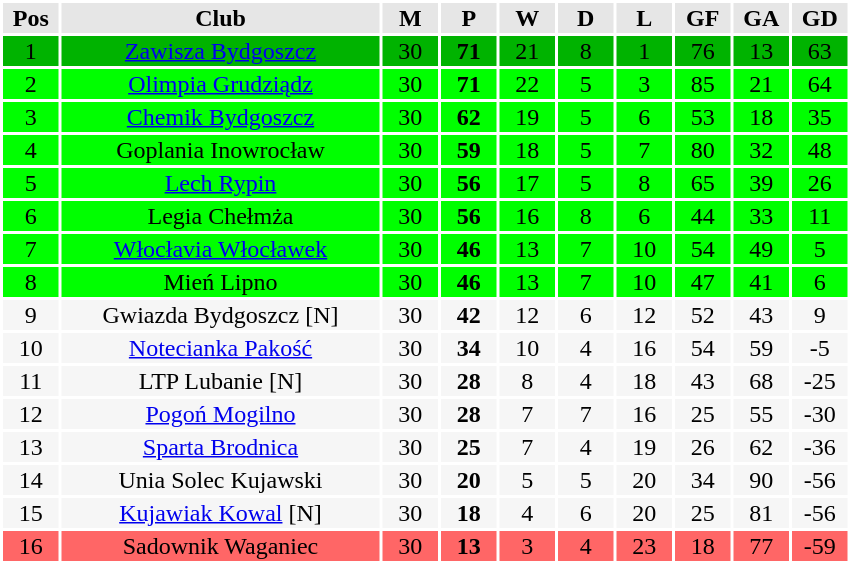<table class="toccolours" style="margin: 0;background:#ffffff;">
<tr bgcolor=#e6e6e6>
<th width=35px>Pos</th>
<th width=210px>Club</th>
<th width=35px>M</th>
<th width=35px>P</th>
<th width=35px>W</th>
<th width=35px>D</th>
<th width=35px>L</th>
<th width=35px>GF</th>
<th width=35px>GA</th>
<th width=35px>GD</th>
</tr>
<tr align=center bgcolor=#00b300>
<td>1</td>
<td><a href='#'>Zawisza Bydgoszcz</a></td>
<td>30</td>
<td><strong>71</strong></td>
<td>21</td>
<td>8</td>
<td>1</td>
<td>76</td>
<td>13</td>
<td>63</td>
</tr>
<tr align=center bgcolor=#00FF00>
<td>2</td>
<td><a href='#'>Olimpia Grudziądz</a></td>
<td>30</td>
<td><strong>71</strong></td>
<td>22</td>
<td>5</td>
<td>3</td>
<td>85</td>
<td>21</td>
<td>64</td>
</tr>
<tr align=center bgcolor=#00FF00>
<td>3</td>
<td><a href='#'>Chemik Bydgoszcz</a></td>
<td>30</td>
<td><strong>62</strong></td>
<td>19</td>
<td>5</td>
<td>6</td>
<td>53</td>
<td>18</td>
<td>35</td>
</tr>
<tr align=center bgcolor=#00FF00>
<td>4</td>
<td>Goplania Inowrocław</td>
<td>30</td>
<td><strong>59</strong></td>
<td>18</td>
<td>5</td>
<td>7</td>
<td>80</td>
<td>32</td>
<td>48</td>
</tr>
<tr align=center bgcolor=#00FF00>
<td>5</td>
<td><a href='#'>Lech Rypin</a></td>
<td>30</td>
<td><strong>56</strong></td>
<td>17</td>
<td>5</td>
<td>8</td>
<td>65</td>
<td>39</td>
<td>26</td>
</tr>
<tr align=center bgcolor=#00FF00>
<td>6</td>
<td>Legia Chełmża</td>
<td>30</td>
<td><strong>56</strong></td>
<td>16</td>
<td>8</td>
<td>6</td>
<td>44</td>
<td>33</td>
<td>11</td>
</tr>
<tr align=center bgcolor=#00FF00>
<td>7</td>
<td><a href='#'>Włocłavia Włocławek</a></td>
<td>30</td>
<td><strong>46</strong></td>
<td>13</td>
<td>7</td>
<td>10</td>
<td>54</td>
<td>49</td>
<td>5</td>
</tr>
<tr align=center bgcolor=#00FF00>
<td>8</td>
<td>Mień Lipno</td>
<td>30</td>
<td><strong>46</strong></td>
<td>13</td>
<td>7</td>
<td>10</td>
<td>47</td>
<td>41</td>
<td>6</td>
</tr>
<tr align=center bgcolor=#f6f6f6>
<td>9</td>
<td>Gwiazda Bydgoszcz <span>[N]</span><noinclude></td>
<td>30</td>
<td><strong>42</strong></td>
<td>12</td>
<td>6</td>
<td>12</td>
<td>52</td>
<td>43</td>
<td>9</td>
</tr>
<tr align=center bgcolor=#f6f6f6>
<td>10</td>
<td><a href='#'>Notecianka Pakość</a></td>
<td>30</td>
<td><strong>34</strong></td>
<td>10</td>
<td>4</td>
<td>16</td>
<td>54</td>
<td>59</td>
<td>-5</td>
</tr>
<tr align=center bgcolor=#f6f6f6>
<td>11</td>
<td>LTP Lubanie <span>[N]</span><noinclude></td>
<td>30</td>
<td><strong>28</strong></td>
<td>8</td>
<td>4</td>
<td>18</td>
<td>43</td>
<td>68</td>
<td>-25</td>
</tr>
<tr align=center bgcolor=#f6f6f6>
<td>12</td>
<td><a href='#'>Pogoń Mogilno</a></td>
<td>30</td>
<td><strong>28</strong></td>
<td>7</td>
<td>7</td>
<td>16</td>
<td>25</td>
<td>55</td>
<td>-30</td>
</tr>
<tr align=center bgcolor=#f6f6f6>
<td>13</td>
<td><a href='#'>Sparta Brodnica</a></td>
<td>30</td>
<td><strong>25</strong></td>
<td>7</td>
<td>4</td>
<td>19</td>
<td>26</td>
<td>62</td>
<td>-36</td>
</tr>
<tr align=center bgcolor=#f6f6f6>
<td>14</td>
<td>Unia Solec Kujawski</td>
<td>30</td>
<td><strong>20</strong></td>
<td>5</td>
<td>5</td>
<td>20</td>
<td>34</td>
<td>90</td>
<td>-56</td>
</tr>
<tr align=center bgcolor=#f6f6f6>
<td>15</td>
<td><a href='#'>Kujawiak Kowal</a> <span>[N]</span><noinclude></td>
<td>30</td>
<td><strong>18</strong></td>
<td>4</td>
<td>6</td>
<td>20</td>
<td>25</td>
<td>81</td>
<td>-56</td>
</tr>
<tr align=center bgcolor=#ff6666>
<td>16</td>
<td>Sadownik Waganiec</td>
<td>30</td>
<td><strong>13</strong></td>
<td>3</td>
<td>4</td>
<td>23</td>
<td>18</td>
<td>77</td>
<td>-59</td>
</tr>
</table>
